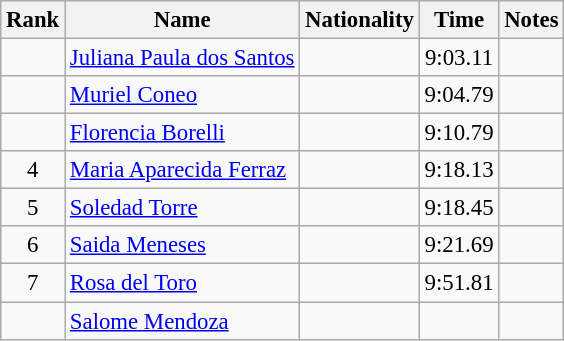<table class="wikitable sortable" style="text-align:center;font-size:95%">
<tr>
<th>Rank</th>
<th>Name</th>
<th>Nationality</th>
<th>Time</th>
<th>Notes</th>
</tr>
<tr>
<td></td>
<td align=left><a href='#'>Juliana Paula dos Santos</a></td>
<td align=left></td>
<td>9:03.11</td>
<td></td>
</tr>
<tr>
<td></td>
<td align=left><a href='#'>Muriel Coneo</a></td>
<td align=left></td>
<td>9:04.79</td>
<td><strong></strong></td>
</tr>
<tr>
<td></td>
<td align=left><a href='#'>Florencia Borelli</a></td>
<td align=left></td>
<td>9:10.79</td>
<td></td>
</tr>
<tr>
<td>4</td>
<td align=left><a href='#'>Maria Aparecida Ferraz</a></td>
<td align=left></td>
<td>9:18.13</td>
<td></td>
</tr>
<tr>
<td>5</td>
<td align=left><a href='#'>Soledad Torre</a></td>
<td align=left></td>
<td>9:18.45</td>
<td></td>
</tr>
<tr>
<td>6</td>
<td align=left><a href='#'>Saida Meneses</a></td>
<td align=left></td>
<td>9:21.69</td>
<td></td>
</tr>
<tr>
<td>7</td>
<td align=left><a href='#'>Rosa del Toro</a></td>
<td align=left></td>
<td>9:51.81</td>
<td></td>
</tr>
<tr>
<td></td>
<td align=left><a href='#'>Salome Mendoza</a></td>
<td align=left></td>
<td></td>
<td></td>
</tr>
</table>
